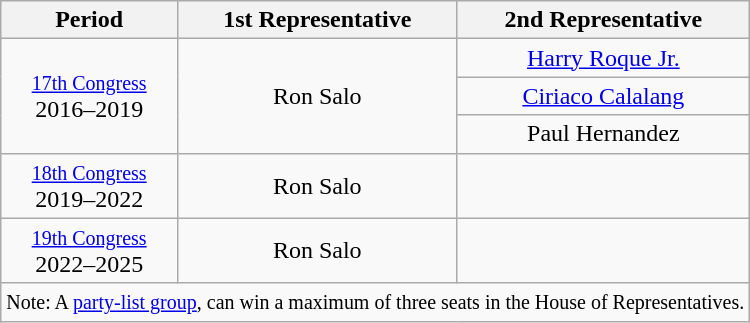<table class="wikitable"; style="text-align:center">
<tr>
<th>Period</th>
<th>1st Representative</th>
<th>2nd Representative</th>
</tr>
<tr>
<td rowspan=3><small><a href='#'>17th Congress</a></small><br>2016–2019</td>
<td rowspan=3>Ron Salo</td>
<td><a href='#'>Harry Roque Jr.</a><br></td>
</tr>
<tr>
<td><a href='#'>Ciriaco Calalang</a><br></td>
</tr>
<tr>
<td>Paul Hernandez<br></td>
</tr>
<tr>
<td><small><a href='#'>18th Congress</a></small><br>2019–2022</td>
<td>Ron Salo</td>
<td></td>
</tr>
<tr>
<td><small><a href='#'>19th Congress</a></small><br>2022–2025</td>
<td>Ron Salo</td>
<td></td>
</tr>
<tr>
<td colspan=3><small>Note: A <a href='#'>party-list group</a>, can win a maximum of three seats in the House of Representatives.</small></td>
</tr>
</table>
